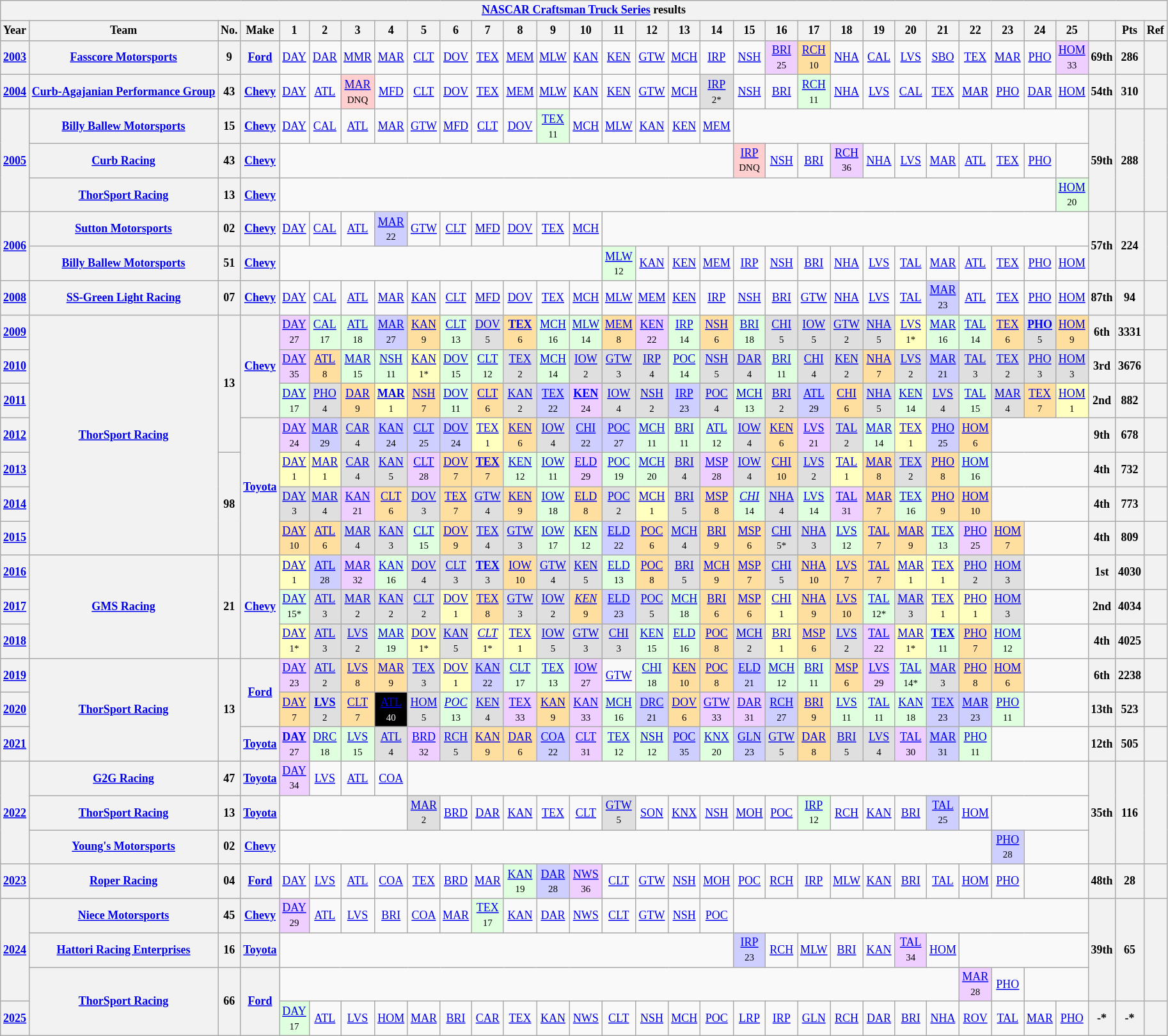<table class="wikitable" style="text-align:center; font-size:75%">
<tr>
<th colspan=32><a href='#'>NASCAR Craftsman Truck Series</a> results</th>
</tr>
<tr>
<th>Year</th>
<th>Team</th>
<th>No.</th>
<th>Make</th>
<th>1</th>
<th>2</th>
<th>3</th>
<th>4</th>
<th>5</th>
<th>6</th>
<th>7</th>
<th>8</th>
<th>9</th>
<th>10</th>
<th>11</th>
<th>12</th>
<th>13</th>
<th>14</th>
<th>15</th>
<th>16</th>
<th>17</th>
<th>18</th>
<th>19</th>
<th>20</th>
<th>21</th>
<th>22</th>
<th>23</th>
<th>24</th>
<th>25</th>
<th></th>
<th>Pts</th>
<th>Ref</th>
</tr>
<tr>
<th><a href='#'>2003</a></th>
<th><a href='#'>Fasscore Motorsports</a></th>
<th>9</th>
<th><a href='#'>Ford</a></th>
<td><a href='#'>DAY</a></td>
<td><a href='#'>DAR</a></td>
<td><a href='#'>MMR</a></td>
<td><a href='#'>MAR</a></td>
<td><a href='#'>CLT</a></td>
<td><a href='#'>DOV</a></td>
<td><a href='#'>TEX</a></td>
<td><a href='#'>MEM</a></td>
<td><a href='#'>MLW</a></td>
<td><a href='#'>KAN</a></td>
<td><a href='#'>KEN</a></td>
<td><a href='#'>GTW</a></td>
<td><a href='#'>MCH</a></td>
<td><a href='#'>IRP</a></td>
<td><a href='#'>NSH</a></td>
<td style="background:#EFCFFF;"><a href='#'>BRI</a><br><small>25</small></td>
<td style="background:#FFDF9F;"><a href='#'>RCH</a><br><small>10</small></td>
<td><a href='#'>NHA</a></td>
<td><a href='#'>CAL</a></td>
<td><a href='#'>LVS</a></td>
<td><a href='#'>SBO</a></td>
<td><a href='#'>TEX</a></td>
<td><a href='#'>MAR</a></td>
<td><a href='#'>PHO</a></td>
<td style="background:#EFCFFF;"><a href='#'>HOM</a><br><small>33</small></td>
<th>69th</th>
<th>286</th>
<th></th>
</tr>
<tr>
<th><a href='#'>2004</a></th>
<th><a href='#'>Curb-Agajanian Performance Group</a></th>
<th>43</th>
<th><a href='#'>Chevy</a></th>
<td><a href='#'>DAY</a></td>
<td><a href='#'>ATL</a></td>
<td style="background:#FFCFCF;"><a href='#'>MAR</a><br><small>DNQ</small></td>
<td><a href='#'>MFD</a></td>
<td><a href='#'>CLT</a></td>
<td><a href='#'>DOV</a></td>
<td><a href='#'>TEX</a></td>
<td><a href='#'>MEM</a></td>
<td><a href='#'>MLW</a></td>
<td><a href='#'>KAN</a></td>
<td><a href='#'>KEN</a></td>
<td><a href='#'>GTW</a></td>
<td><a href='#'>MCH</a></td>
<td style="background:#DFDFDF;"><a href='#'>IRP</a><br><small>2*</small></td>
<td><a href='#'>NSH</a></td>
<td><a href='#'>BRI</a></td>
<td style="background:#DFFFDF;"><a href='#'>RCH</a><br><small>11</small></td>
<td><a href='#'>NHA</a></td>
<td><a href='#'>LVS</a></td>
<td><a href='#'>CAL</a></td>
<td><a href='#'>TEX</a></td>
<td><a href='#'>MAR</a></td>
<td><a href='#'>PHO</a></td>
<td><a href='#'>DAR</a></td>
<td><a href='#'>HOM</a></td>
<th>54th</th>
<th>310</th>
<th></th>
</tr>
<tr>
<th rowspan=3><a href='#'>2005</a></th>
<th><a href='#'>Billy Ballew Motorsports</a></th>
<th>15</th>
<th><a href='#'>Chevy</a></th>
<td><a href='#'>DAY</a></td>
<td><a href='#'>CAL</a></td>
<td><a href='#'>ATL</a></td>
<td><a href='#'>MAR</a></td>
<td><a href='#'>GTW</a></td>
<td><a href='#'>MFD</a></td>
<td><a href='#'>CLT</a></td>
<td><a href='#'>DOV</a></td>
<td style="background:#DFFFDF;"><a href='#'>TEX</a><br><small>11</small></td>
<td><a href='#'>MCH</a></td>
<td><a href='#'>MLW</a></td>
<td><a href='#'>KAN</a></td>
<td><a href='#'>KEN</a></td>
<td><a href='#'>MEM</a></td>
<td colspan=11></td>
<th rowspan=3>59th</th>
<th rowspan=3>288</th>
<th rowspan=3></th>
</tr>
<tr>
<th><a href='#'>Curb Racing</a></th>
<th>43</th>
<th><a href='#'>Chevy</a></th>
<td colspan=14></td>
<td style="background:#FFCFCF;"><a href='#'>IRP</a><br><small>DNQ</small></td>
<td><a href='#'>NSH</a></td>
<td><a href='#'>BRI</a></td>
<td style="background:#EFCFFF;"><a href='#'>RCH</a><br><small>36</small></td>
<td><a href='#'>NHA</a></td>
<td><a href='#'>LVS</a></td>
<td><a href='#'>MAR</a></td>
<td><a href='#'>ATL</a></td>
<td><a href='#'>TEX</a></td>
<td><a href='#'>PHO</a></td>
<td></td>
</tr>
<tr>
<th><a href='#'>ThorSport Racing</a></th>
<th>13</th>
<th><a href='#'>Chevy</a></th>
<td colspan=24></td>
<td style="background:#DFFFDF;"><a href='#'>HOM</a><br><small>20</small></td>
</tr>
<tr>
<th rowspan=2><a href='#'>2006</a></th>
<th><a href='#'>Sutton Motorsports</a></th>
<th>02</th>
<th><a href='#'>Chevy</a></th>
<td><a href='#'>DAY</a></td>
<td><a href='#'>CAL</a></td>
<td><a href='#'>ATL</a></td>
<td style="background:#CFCFFF;"><a href='#'>MAR</a><br><small>22</small></td>
<td><a href='#'>GTW</a></td>
<td><a href='#'>CLT</a></td>
<td><a href='#'>MFD</a></td>
<td><a href='#'>DOV</a></td>
<td><a href='#'>TEX</a></td>
<td><a href='#'>MCH</a></td>
<td colspan=15></td>
<th rowspan=2>57th</th>
<th rowspan=2>224</th>
<th rowspan=2></th>
</tr>
<tr>
<th><a href='#'>Billy Ballew Motorsports</a></th>
<th>51</th>
<th><a href='#'>Chevy</a></th>
<td colspan=10></td>
<td style="background:#DFFFDF;"><a href='#'>MLW</a><br><small>12</small></td>
<td><a href='#'>KAN</a></td>
<td><a href='#'>KEN</a></td>
<td><a href='#'>MEM</a></td>
<td><a href='#'>IRP</a></td>
<td><a href='#'>NSH</a></td>
<td><a href='#'>BRI</a></td>
<td><a href='#'>NHA</a></td>
<td><a href='#'>LVS</a></td>
<td><a href='#'>TAL</a></td>
<td><a href='#'>MAR</a></td>
<td><a href='#'>ATL</a></td>
<td><a href='#'>TEX</a></td>
<td><a href='#'>PHO</a></td>
<td><a href='#'>HOM</a></td>
</tr>
<tr>
<th><a href='#'>2008</a></th>
<th><a href='#'>SS-Green Light Racing</a></th>
<th>07</th>
<th><a href='#'>Chevy</a></th>
<td><a href='#'>DAY</a></td>
<td><a href='#'>CAL</a></td>
<td><a href='#'>ATL</a></td>
<td><a href='#'>MAR</a></td>
<td><a href='#'>KAN</a></td>
<td><a href='#'>CLT</a></td>
<td><a href='#'>MFD</a></td>
<td><a href='#'>DOV</a></td>
<td><a href='#'>TEX</a></td>
<td><a href='#'>MCH</a></td>
<td><a href='#'>MLW</a></td>
<td><a href='#'>MEM</a></td>
<td><a href='#'>KEN</a></td>
<td><a href='#'>IRP</a></td>
<td><a href='#'>NSH</a></td>
<td><a href='#'>BRI</a></td>
<td><a href='#'>GTW</a></td>
<td><a href='#'>NHA</a></td>
<td><a href='#'>LVS</a></td>
<td><a href='#'>TAL</a></td>
<td style="background:#CFCFFF;"><a href='#'>MAR</a><br><small>23</small></td>
<td><a href='#'>ATL</a></td>
<td><a href='#'>TEX</a></td>
<td><a href='#'>PHO</a></td>
<td><a href='#'>HOM</a></td>
<th>87th</th>
<th>94</th>
<th></th>
</tr>
<tr>
<th><a href='#'>2009</a></th>
<th rowspan=7><a href='#'>ThorSport Racing</a></th>
<th rowspan=4>13</th>
<th rowspan=3><a href='#'>Chevy</a></th>
<td style="background:#EFCFFF;"><a href='#'>DAY</a><br><small>27</small></td>
<td style="background:#DFFFDF;"><a href='#'>CAL</a><br><small>17</small></td>
<td style="background:#DFFFDF;"><a href='#'>ATL</a><br><small>18</small></td>
<td style="background:#CFCFFF;"><a href='#'>MAR</a><br><small>27</small></td>
<td style="background:#FFDF9F;"><a href='#'>KAN</a><br><small>9</small></td>
<td style="background:#DFFFDF;"><a href='#'>CLT</a><br><small>13</small></td>
<td style="background:#DFDFDF;"><a href='#'>DOV</a><br><small>5</small></td>
<td style="background:#FFDF9F;"><strong><a href='#'>TEX</a></strong><br><small>6</small></td>
<td style="background:#DFFFDF;"><a href='#'>MCH</a><br><small>16</small></td>
<td style="background:#DFFFDF;"><a href='#'>MLW</a><br><small>14</small></td>
<td style="background:#FFDF9F;"><a href='#'>MEM</a><br><small>8</small></td>
<td style="background:#EFCFFF;"><a href='#'>KEN</a><br><small>22</small></td>
<td style="background:#DFFFDF;"><a href='#'>IRP</a><br><small>14</small></td>
<td style="background:#FFDF9F;"><a href='#'>NSH</a><br><small>6</small></td>
<td style="background:#DFFFDF;"><a href='#'>BRI</a><br><small>18</small></td>
<td style="background:#DFDFDF;"><a href='#'>CHI</a><br><small>5</small></td>
<td style="background:#DFDFDF;"><a href='#'>IOW</a><br><small>5</small></td>
<td style="background:#DFDFDF;"><a href='#'>GTW</a><br><small>2</small></td>
<td style="background:#DFDFDF;"><a href='#'>NHA</a><br><small>5</small></td>
<td style="background:#FFFFBF;"><a href='#'>LVS</a><br><small>1*</small></td>
<td style="background:#DFFFDF;"><a href='#'>MAR</a><br><small>16</small></td>
<td style="background:#DFFFDF;"><a href='#'>TAL</a><br><small>14</small></td>
<td style="background:#FFDF9F;"><a href='#'>TEX</a><br><small>6</small></td>
<td style="background:#DFDFDF;"><strong><a href='#'>PHO</a></strong><br><small>5</small></td>
<td style="background:#FFDF9F;"><a href='#'>HOM</a><br><small>9</small></td>
<th>6th</th>
<th>3331</th>
<th></th>
</tr>
<tr>
<th><a href='#'>2010</a></th>
<td style="background:#EFCFFF;"><a href='#'>DAY</a><br><small>35</small></td>
<td style="background:#FFDF9F;"><a href='#'>ATL</a><br><small>8</small></td>
<td style="background:#DFFFDF;"><a href='#'>MAR</a><br><small>15</small></td>
<td style="background:#DFFFDF;"><a href='#'>NSH</a><br><small>11</small></td>
<td style="background:#FFFFBF;"><a href='#'>KAN</a><br><small>1*</small></td>
<td style="background:#DFFFDF;"><a href='#'>DOV</a><br><small>15</small></td>
<td style="background:#DFFFDF;"><a href='#'>CLT</a><br><small>12</small></td>
<td style="background:#DFDFDF;"><a href='#'>TEX</a><br><small>2</small></td>
<td style="background:#DFFFDF;"><a href='#'>MCH</a><br><small>14</small></td>
<td style="background:#DFDFDF;"><a href='#'>IOW</a><br><small>2</small></td>
<td style="background:#DFDFDF;"><a href='#'>GTW</a><br><small>3</small></td>
<td style="background:#DFDFDF;"><a href='#'>IRP</a><br><small>4</small></td>
<td style="background:#DFFFDF;"><a href='#'>POC</a><br><small>14</small></td>
<td style="background:#DFDFDF;"><a href='#'>NSH</a><br><small>5</small></td>
<td style="background:#DFDFDF;"><a href='#'>DAR</a><br><small>4</small></td>
<td style="background:#DFFFDF;"><a href='#'>BRI</a><br><small>11</small></td>
<td style="background:#DFDFDF;"><a href='#'>CHI</a><br><small>4</small></td>
<td style="background:#DFDFDF;"><a href='#'>KEN</a><br><small>2</small></td>
<td style="background:#FFDF9F;"><a href='#'>NHA</a><br><small>7</small></td>
<td style="background:#DFDFDF;"><a href='#'>LVS</a><br><small>2</small></td>
<td style="background:#CFCFFF;"><a href='#'>MAR</a><br><small>21</small></td>
<td style="background:#DFDFDF;"><a href='#'>TAL</a><br><small>3</small></td>
<td style="background:#DFDFDF;"><a href='#'>TEX</a><br><small>2</small></td>
<td style="background:#DFDFDF;"><a href='#'>PHO</a><br><small>3</small></td>
<td style="background:#DFDFDF;"><a href='#'>HOM</a><br><small>3</small></td>
<th>3rd</th>
<th>3676</th>
<th></th>
</tr>
<tr>
<th><a href='#'>2011</a></th>
<td style="background:#DFFFDF;"><a href='#'>DAY</a><br><small>17</small></td>
<td style="background:#DFDFDF;"><a href='#'>PHO</a><br><small>4</small></td>
<td style="background:#FFDF9F;"><a href='#'>DAR</a><br><small>9</small></td>
<td style="background:#FFFFBF;"><strong><a href='#'>MAR</a></strong><br><small>1</small></td>
<td style="background:#FFDF9F;"><a href='#'>NSH</a><br><small>7</small></td>
<td style="background:#DFFFDF;"><a href='#'>DOV</a><br><small>11</small></td>
<td style="background:#FFDF9F;"><a href='#'>CLT</a><br><small>6</small></td>
<td style="background:#DFDFDF;"><a href='#'>KAN</a><br><small>2</small></td>
<td style="background:#CFCFFF;"><a href='#'>TEX</a><br><small>22</small></td>
<td style="background:#EFCFFF;"><strong><a href='#'>KEN</a></strong><br><small>24</small></td>
<td style="background:#DFDFDF;"><a href='#'>IOW</a><br><small>4</small></td>
<td style="background:#DFDFDF;"><a href='#'>NSH</a><br><small>2</small></td>
<td style="background:#CFCFFF;"><a href='#'>IRP</a><br><small>23</small></td>
<td style="background:#DFDFDF;"><a href='#'>POC</a><br><small>4</small></td>
<td style="background:#DFFFDF;"><a href='#'>MCH</a><br><small>13</small></td>
<td style="background:#DFDFDF;"><a href='#'>BRI</a><br><small>2</small></td>
<td style="background:#CFCFFF;"><a href='#'>ATL</a><br><small>29</small></td>
<td style="background:#FFDF9F;"><a href='#'>CHI</a><br><small>6</small></td>
<td style="background:#DFDFDF;"><a href='#'>NHA</a><br><small>5</small></td>
<td style="background:#DFFFDF;"><a href='#'>KEN</a><br><small>14</small></td>
<td style="background:#DFDFDF;"><a href='#'>LVS</a><br><small>4</small></td>
<td style="background:#DFFFDF;"><a href='#'>TAL</a><br><small>15</small></td>
<td style="background:#DFDFDF;"><a href='#'>MAR</a><br><small>4</small></td>
<td style="background:#FFDF9F;"><a href='#'>TEX</a><br><small>7</small></td>
<td style="background:#FFFFBF;"><a href='#'>HOM</a><br><small>1</small></td>
<th>2nd</th>
<th>882</th>
<th></th>
</tr>
<tr>
<th><a href='#'>2012</a></th>
<th rowspan=4><a href='#'>Toyota</a></th>
<td style="background:#EFCFFF;"><a href='#'>DAY</a><br><small>24</small></td>
<td style="background:#CFCFFF;"><a href='#'>MAR</a><br><small>29</small></td>
<td style="background:#DFDFDF;"><a href='#'>CAR</a><br><small>4</small></td>
<td style="background:#CFCFFF;"><a href='#'>KAN</a><br><small>24</small></td>
<td style="background:#CFCFFF;"><a href='#'>CLT</a><br><small>25</small></td>
<td style="background:#CFCFFF;"><a href='#'>DOV</a><br><small>24</small></td>
<td style="background:#FFFFBF;"><a href='#'>TEX</a><br><small>1</small></td>
<td style="background:#FFDF9F;"><a href='#'>KEN</a><br><small>6</small></td>
<td style="background:#DFDFDF;"><a href='#'>IOW</a><br><small>4</small></td>
<td style="background:#CFCFFF;"><a href='#'>CHI</a><br><small>22</small></td>
<td style="background:#CFCFFF;"><a href='#'>POC</a><br><small>27</small></td>
<td style="background:#DFFFDF;"><a href='#'>MCH</a><br><small>11</small></td>
<td style="background:#DFFFDF;"><a href='#'>BRI</a><br><small>11</small></td>
<td style="background:#DFFFDF;"><a href='#'>ATL</a><br><small>12</small></td>
<td style="background:#DFDFDF;"><a href='#'>IOW</a><br><small>4</small></td>
<td style="background:#FFDF9F;"><a href='#'>KEN</a><br><small>6</small></td>
<td style="background:#EFCFFF;"><a href='#'>LVS</a><br><small>21</small></td>
<td style="background:#DFDFDF;"><a href='#'>TAL</a><br><small>2</small></td>
<td style="background:#DFFFDF;"><a href='#'>MAR</a><br><small>14</small></td>
<td style="background:#FFFFBF;"><a href='#'>TEX</a><br><small>1</small></td>
<td style="background:#CFCFFF;"><a href='#'>PHO</a><br><small>25</small></td>
<td style="background:#FFDF9F;"><a href='#'>HOM</a><br><small>6</small></td>
<td colspan=3></td>
<th>9th</th>
<th>678</th>
<th></th>
</tr>
<tr>
<th><a href='#'>2013</a></th>
<th rowspan=3>98</th>
<td style="background:#FFFFBF;"><a href='#'>DAY</a><br><small>1</small></td>
<td style="background:#FFFFBF;"><a href='#'>MAR</a><br><small>1</small></td>
<td style="background:#DFDFDF;"><a href='#'>CAR</a><br><small>4</small></td>
<td style="background:#DFDFDF;"><a href='#'>KAN</a><br><small>5</small></td>
<td style="background:#EFCFFF;"><a href='#'>CLT</a><br><small>28</small></td>
<td style="background:#FFDF9F;"><a href='#'>DOV</a><br><small>7</small></td>
<td style="background:#FFDF9F;"><strong><a href='#'>TEX</a></strong><br><small>7</small></td>
<td style="background:#DFFFDF;"><a href='#'>KEN</a><br><small>12</small></td>
<td style="background:#DFFFDF;"><a href='#'>IOW</a><br><small>11</small></td>
<td style="background:#EFCFFF;"><a href='#'>ELD</a><br><small>29</small></td>
<td style="background:#DFFFDF;"><a href='#'>POC</a><br><small>19</small></td>
<td style="background:#DFFFDF;"><a href='#'>MCH</a><br><small>20</small></td>
<td style="background:#DFDFDF;"><a href='#'>BRI</a><br><small>4</small></td>
<td style="background:#EFCFFF;"><a href='#'>MSP</a><br><small>28</small></td>
<td style="background:#DFDFDF;"><a href='#'>IOW</a><br><small>4</small></td>
<td style="background:#FFDF9F;"><a href='#'>CHI</a><br><small>10</small></td>
<td style="background:#DFDFDF;"><a href='#'>LVS</a><br><small>2</small></td>
<td style="background:#FFFFBF;"><a href='#'>TAL</a><br><small>1</small></td>
<td style="background:#FFDF9F;"><a href='#'>MAR</a><br><small>8</small></td>
<td style="background:#DFDFDF;"><a href='#'>TEX</a><br><small>2</small></td>
<td style="background:#FFDF9F;"><a href='#'>PHO</a><br><small>8</small></td>
<td style="background:#DFFFDF;"><a href='#'>HOM</a><br><small>16</small></td>
<td colspan=3></td>
<th>4th</th>
<th>732</th>
<th></th>
</tr>
<tr>
<th><a href='#'>2014</a></th>
<td style="background:#DFDFDF;"><a href='#'>DAY</a><br><small>3</small></td>
<td style="background:#DFDFDF;"><a href='#'>MAR</a><br><small>4</small></td>
<td style="background:#EFCFFF;"><a href='#'>KAN</a><br><small>21</small></td>
<td style="background:#FFDF9F;"><a href='#'>CLT</a><br><small>6</small></td>
<td style="background:#DFDFDF;"><a href='#'>DOV</a><br><small>3</small></td>
<td style="background:#FFDF9F;"><a href='#'>TEX</a><br><small>7</small></td>
<td style="background:#DFDFDF;"><a href='#'>GTW</a><br><small>4</small></td>
<td style="background:#FFDF9F;"><a href='#'>KEN</a><br><small>9</small></td>
<td style="background:#DFFFDF;"><a href='#'>IOW</a><br><small>18</small></td>
<td style="background:#FFDF9F;"><a href='#'>ELD</a><br><small>8</small></td>
<td style="background:#DFDFDF;"><a href='#'>POC</a><br><small>2</small></td>
<td style="background:#FFFFBF;"><a href='#'>MCH</a><br><small>1</small></td>
<td style="background:#DFDFDF;"><a href='#'>BRI</a><br><small>5</small></td>
<td style="background:#FFDF9F;"><a href='#'>MSP</a><br><small>8</small></td>
<td style="background:#DFFFDF;"><em><a href='#'>CHI</a></em><br><small>14</small></td>
<td style="background:#DFDFDF;"><a href='#'>NHA</a><br><small>4</small></td>
<td style="background:#DFFFDF;"><a href='#'>LVS</a><br><small>14</small></td>
<td style="background:#EFCFFF;"><a href='#'>TAL</a><br><small>31</small></td>
<td style="background:#FFDF9F;"><a href='#'>MAR</a><br><small>7</small></td>
<td style="background:#DFFFDF;"><a href='#'>TEX</a><br><small>16</small></td>
<td style="background:#FFDF9F;"><a href='#'>PHO</a><br><small>9</small></td>
<td style="background:#FFDF9F;"><a href='#'>HOM</a><br><small>10</small></td>
<td colspan=3></td>
<th>4th</th>
<th>773</th>
<th></th>
</tr>
<tr>
<th><a href='#'>2015</a></th>
<td style="background:#FFDF9F;"><a href='#'>DAY</a><br><small>10</small></td>
<td style="background:#FFDF9F;"><a href='#'>ATL</a><br><small>6</small></td>
<td style="background:#DFDFDF;"><a href='#'>MAR</a><br><small>4</small></td>
<td style="background:#DFDFDF;"><a href='#'>KAN</a><br><small>3</small></td>
<td style="background:#DFFFDF;"><a href='#'>CLT</a><br><small>15</small></td>
<td style="background:#FFDF9F;"><a href='#'>DOV</a><br><small>9</small></td>
<td style="background:#DFDFDF;"><a href='#'>TEX</a><br><small>4</small></td>
<td style="background:#DFDFDF;"><a href='#'>GTW</a><br><small>3</small></td>
<td style="background:#DFFFDF;"><a href='#'>IOW</a><br><small>17</small></td>
<td style="background:#DFFFDF;"><a href='#'>KEN</a><br><small>12</small></td>
<td style="background:#CFCFFF;"><a href='#'>ELD</a><br><small>22</small></td>
<td style="background:#FFDF9F;"><a href='#'>POC</a><br><small>6</small></td>
<td style="background:#DFDFDF;"><a href='#'>MCH</a><br><small>4</small></td>
<td style="background:#FFDF9F;"><a href='#'>BRI</a><br><small>9</small></td>
<td style="background:#FFDF9F;"><a href='#'>MSP</a><br><small>6</small></td>
<td style="background:#DFDFDF;"><a href='#'>CHI</a><br><small>5*</small></td>
<td style="background:#DFDFDF;"><a href='#'>NHA</a><br><small>3</small></td>
<td style="background:#DFFFDF;"><a href='#'>LVS</a><br><small>12</small></td>
<td style="background:#FFDF9F;"><a href='#'>TAL</a><br><small>7</small></td>
<td style="background:#FFDF9F;"><a href='#'>MAR</a><br><small>9</small></td>
<td style="background:#DFFFDF;"><a href='#'>TEX</a><br><small>13</small></td>
<td style="background:#EFCFFF;"><a href='#'>PHO</a><br><small>25</small></td>
<td style="background:#FFDF9F;"><a href='#'>HOM</a><br><small>7</small></td>
<td colspan=2></td>
<th>4th</th>
<th>809</th>
<th></th>
</tr>
<tr>
<th><a href='#'>2016</a></th>
<th rowspan=3><a href='#'>GMS Racing</a></th>
<th rowspan=3>21</th>
<th rowspan=3><a href='#'>Chevy</a></th>
<td style="background:#FFFFBF;"><a href='#'>DAY</a><br><small>1</small></td>
<td style="background:#CFCFFF;"><a href='#'>ATL</a><br><small>28</small></td>
<td style="background:#EFCFFF;"><a href='#'>MAR</a><br><small>32</small></td>
<td style="background:#DFFFDF;"><a href='#'>KAN</a><br><small>16</small></td>
<td style="background:#DFDFDF;"><a href='#'>DOV</a><br><small>4</small></td>
<td style="background:#DFDFDF;"><a href='#'>CLT</a><br><small>3</small></td>
<td style="background:#DFDFDF;"><strong><a href='#'>TEX</a></strong><br><small>3</small></td>
<td style="background:#FFDF9F;"><a href='#'>IOW</a><br><small>10</small></td>
<td style="background:#DFDFDF;"><a href='#'>GTW</a><br><small>4</small></td>
<td style="background:#DFDFDF;"><a href='#'>KEN</a><br><small>5</small></td>
<td style="background:#DFFFDF;"><a href='#'>ELD</a><br><small>13</small></td>
<td style="background:#FFDF9F;"><a href='#'>POC</a><br><small>8</small></td>
<td style="background:#DFDFDF;"><a href='#'>BRI</a><br><small>5</small></td>
<td style="background:#FFDF9F;"><a href='#'>MCH</a><br><small>9</small></td>
<td style="background:#FFDF9F;"><a href='#'>MSP</a><br><small>7</small></td>
<td style="background:#DFDFDF;"><a href='#'>CHI</a><br><small>5</small></td>
<td style="background:#FFDF9F;"><a href='#'>NHA</a><br><small>10</small></td>
<td style="background:#FFDF9F;"><a href='#'>LVS</a><br><small>7</small></td>
<td style="background:#FFDF9F;"><a href='#'>TAL</a><br><small>7</small></td>
<td style="background:#FFFFBF;"><a href='#'>MAR</a><br><small>1</small></td>
<td style="background:#FFFFBF;"><a href='#'>TEX</a><br><small>1</small></td>
<td style="background:#DFDFDF;"><a href='#'>PHO</a><br><small>2</small></td>
<td style="background:#DFDFDF;"><a href='#'>HOM</a><br><small>3</small></td>
<td colspan=2></td>
<th>1st</th>
<th>4030</th>
<th></th>
</tr>
<tr>
<th><a href='#'>2017</a></th>
<td style="background:#DFFFDF;"><a href='#'>DAY</a><br><small>15*</small></td>
<td style="background:#DFDFDF;"><a href='#'>ATL</a><br><small>3</small></td>
<td style="background:#DFDFDF;"><a href='#'>MAR</a><br><small>2</small></td>
<td style="background:#DFDFDF;"><a href='#'>KAN</a><br><small>2</small></td>
<td style="background:#DFDFDF;"><a href='#'>CLT</a><br><small>2</small></td>
<td style="background:#FFFFBF;"><a href='#'>DOV</a><br><small>1</small></td>
<td style="background:#FFDF9F;"><a href='#'>TEX</a><br><small>8</small></td>
<td style="background:#DFDFDF;"><a href='#'>GTW</a><br><small>3</small></td>
<td style="background:#DFDFDF;"><a href='#'>IOW</a><br><small>2</small></td>
<td style="background:#FFDF9F;"><em><a href='#'>KEN</a></em><br><small>9</small></td>
<td style="background:#CFCFFF;"><a href='#'>ELD</a><br><small>23</small></td>
<td style="background:#DFDFDF;"><a href='#'>POC</a><br><small>5</small></td>
<td style="background:#DFFFDF;"><a href='#'>MCH</a><br><small>18</small></td>
<td style="background:#FFDF9F;"><a href='#'>BRI</a><br><small>6</small></td>
<td style="background:#FFDF9F;"><a href='#'>MSP</a><br><small>6</small></td>
<td style="background:#FFFFBF;"><a href='#'>CHI</a><br><small>1</small></td>
<td style="background:#FFDF9F;"><a href='#'>NHA</a><br><small>9</small></td>
<td style="background:#FFDF9F;"><a href='#'>LVS</a><br><small>10</small></td>
<td style="background:#DFFFDF;"><a href='#'>TAL</a><br><small>12*</small></td>
<td style="background:#DFDFDF;"><a href='#'>MAR</a><br><small>3</small></td>
<td style="background:#FFFFBF;"><a href='#'>TEX</a><br><small>1</small></td>
<td style="background:#FFFFBF;"><a href='#'>PHO</a><br><small>1</small></td>
<td style="background:#DFDFDF;"><a href='#'>HOM</a><br><small>3</small></td>
<td colspan=2></td>
<th>2nd</th>
<th>4034</th>
<th></th>
</tr>
<tr>
<th><a href='#'>2018</a></th>
<td style="background:#FFFFBF;"><a href='#'>DAY</a><br><small>1*</small></td>
<td style="background:#DFDFDF;"><a href='#'>ATL</a><br><small>3</small></td>
<td style="background:#DFDFDF;"><a href='#'>LVS</a><br><small>2</small></td>
<td style="background:#DFFFDF;"><a href='#'>MAR</a><br><small>19</small></td>
<td style="background:#FFFFBF;"><a href='#'>DOV</a><br><small>1*</small></td>
<td style="background:#DFDFDF;"><a href='#'>KAN</a><br><small>5</small></td>
<td style="background:#FFFFBF;"><em><a href='#'>CLT</a></em><br><small>1*</small></td>
<td style="background:#FFFFBF;"><a href='#'>TEX</a><br><small>1</small></td>
<td style="background:#DFDFDF;"><a href='#'>IOW</a><br><small>5</small></td>
<td style="background:#DFDFDF;"><a href='#'>GTW</a><br><small>3</small></td>
<td style="background:#DFDFDF;"><a href='#'>CHI</a><br><small>3</small></td>
<td style="background:#DFFFDF;"><a href='#'>KEN</a><br><small>15</small></td>
<td style="background:#DFFFDF;"><a href='#'>ELD</a><br><small>16</small></td>
<td style="background:#FFDF9F;"><a href='#'>POC</a><br><small>8</small></td>
<td style="background:#DFDFDF;"><a href='#'>MCH</a><br><small>2</small></td>
<td style="background:#FFFFBF;"><a href='#'>BRI</a><br><small>1</small></td>
<td style="background:#FFDF9F;"><a href='#'>MSP</a><br><small>6</small></td>
<td style="background:#DFDFDF;"><a href='#'>LVS</a><br><small>2</small></td>
<td style="background:#EFCFFF;"><a href='#'>TAL</a><br><small>22</small></td>
<td style="background:#FFFFBF;"><a href='#'>MAR</a><br><small>1*</small></td>
<td style="background:#DFFFDF;"><strong><a href='#'>TEX</a></strong><br><small>11</small></td>
<td style="background:#FFDF9F;"><a href='#'>PHO</a><br><small>7</small></td>
<td style="background:#DFFFDF;"><a href='#'>HOM</a><br><small>12</small></td>
<td colspan=2></td>
<th>4th</th>
<th>4025</th>
<th></th>
</tr>
<tr>
<th><a href='#'>2019</a></th>
<th rowspan=3><a href='#'>ThorSport Racing</a></th>
<th rowspan=3>13</th>
<th rowspan=2><a href='#'>Ford</a></th>
<td style="background:#EFCFFF;"><a href='#'>DAY</a><br><small>23</small></td>
<td style="background:#DFDFDF;"><a href='#'>ATL</a><br><small>2</small></td>
<td style="background:#FFDF9F;"><a href='#'>LVS</a><br><small>8</small></td>
<td style="background:#FFDF9F;"><a href='#'>MAR</a><br><small>9</small></td>
<td style="background:#DFDFDF;"><a href='#'>TEX</a><br><small>3</small></td>
<td style="background:#FFFFBF;"><a href='#'>DOV</a><br><small>1</small></td>
<td style="background:#CFCFFF;"><a href='#'>KAN</a><br><small>22</small></td>
<td style="background:#DFFFDF;"><a href='#'>CLT</a><br><small>17</small></td>
<td style="background:#DFFFDF;"><a href='#'>TEX</a><br><small>13</small></td>
<td style="background:#EFCFFF;"><a href='#'>IOW</a><br><small>27</small></td>
<td><a href='#'>GTW</a></td>
<td style="background:#DFFFDF;"><a href='#'>CHI</a><br><small>18</small></td>
<td style="background:#FFDF9F;"><a href='#'>KEN</a><br><small>10</small></td>
<td style="background:#FFDF9F;"><a href='#'>POC</a><br><small>8</small></td>
<td style="background:#CFCFFF;"><a href='#'>ELD</a><br><small>21</small></td>
<td style="background:#DFFFDF;"><a href='#'>MCH</a><br><small>12</small></td>
<td style="background:#DFFFDF;"><a href='#'>BRI</a><br><small>11</small></td>
<td style="background:#FFDF9F;"><a href='#'>MSP</a><br><small>6</small></td>
<td style="background:#EFCFFF;"><a href='#'>LVS</a><br><small>29</small></td>
<td style="background:#DFFFDF;"><a href='#'>TAL</a><br><small>14*</small></td>
<td style="background:#DFDFDF;"><a href='#'>MAR</a><br><small>3</small></td>
<td style="background:#FFDF9F;"><a href='#'>PHO</a><br><small>8</small></td>
<td style="background:#FFDF9F;"><a href='#'>HOM</a><br><small>6</small></td>
<td colspan=2></td>
<th>6th</th>
<th>2238</th>
<th></th>
</tr>
<tr>
<th><a href='#'>2020</a></th>
<td style="background:#FFDF9F;"><a href='#'>DAY</a><br><small>7</small></td>
<td style="background:#DFDFDF;"><strong><a href='#'>LVS</a></strong><br><small>2</small></td>
<td style="background:#FFDF9F;"><a href='#'>CLT</a><br><small>7</small></td>
<td style="background:#000000;color:white;"><a href='#'><span>ATL</span></a><br><small>40</small></td>
<td style="background:#DFDFDF;"><a href='#'>HOM</a><br><small>5</small></td>
<td style="background:#DFFFDF;"><em><a href='#'>POC</a></em><br><small>13</small></td>
<td style="background:#DFDFDF;"><a href='#'>KEN</a><br><small>4</small></td>
<td style="background:#EFCFFF;"><a href='#'>TEX</a><br><small>33</small></td>
<td style="background:#FFDF9F;"><a href='#'>KAN</a><br><small>9</small></td>
<td style="background:#EFCFFF;"><a href='#'>KAN</a><br><small>33</small></td>
<td style="background:#DFFFDF;"><a href='#'>MCH</a><br><small>16</small></td>
<td style="background:#CFCFFF;"><a href='#'>DRC</a><br><small>21</small></td>
<td style="background:#FFDF9F;"><a href='#'>DOV</a><br><small>6</small></td>
<td style="background:#EFCFFF;"><a href='#'>GTW</a><br><small>33</small></td>
<td style="background:#EFCFFF;"><a href='#'>DAR</a><br><small>31</small></td>
<td style="background:#CFCFFF;"><a href='#'>RCH</a><br><small>27</small></td>
<td style="background:#FFDF9F;"><a href='#'>BRI</a><br><small>9</small></td>
<td style="background:#DFFFDF;"><a href='#'>LVS</a><br><small>11</small></td>
<td style="background:#DFFFDF;"><a href='#'>TAL</a><br><small>11</small></td>
<td style="background:#DFFFDF;"><a href='#'>KAN</a><br><small>18</small></td>
<td style="background:#CFCFFF;"><a href='#'>TEX</a><br><small>23</small></td>
<td style="background:#CFCFFF;"><a href='#'>MAR</a><br><small>23</small></td>
<td style="background:#DFFFDF;"><a href='#'>PHO</a><br><small>11</small></td>
<td colspan=2></td>
<th>13th</th>
<th>523</th>
<th></th>
</tr>
<tr>
<th><a href='#'>2021</a></th>
<th><a href='#'>Toyota</a></th>
<td style="background:#EFCFFF;"><strong><a href='#'>DAY</a></strong><br><small>27</small></td>
<td style="background:#DFFFDF;"><a href='#'>DRC</a><br><small>18</small></td>
<td style="background:#DFFFDF;"><a href='#'>LVS</a><br><small>15</small></td>
<td style="background:#DFDFDF;"><a href='#'>ATL</a><br><small>4</small></td>
<td style="background:#EFCFFF;"><a href='#'>BRD</a><br><small>32</small></td>
<td style="background:#DFDFDF;"><a href='#'>RCH</a><br><small>5</small></td>
<td style="background:#FFDF9F;"><a href='#'>KAN</a><br><small>9</small></td>
<td style="background:#FFDF9F;"><a href='#'>DAR</a><br><small>6</small></td>
<td style="background:#CFCFFF;"><a href='#'>COA</a><br><small>22</small></td>
<td style="background:#EFCFFF;"><a href='#'>CLT</a><br><small>31</small></td>
<td style="background:#DFFFDF;"><a href='#'>TEX</a><br><small>12</small></td>
<td style="background:#DFFFDF;"><a href='#'>NSH</a><br><small>12</small></td>
<td style="background:#CFCFFF;"><a href='#'>POC</a><br><small>35</small></td>
<td style="background:#DFFFDF;"><a href='#'>KNX</a><br><small>20</small></td>
<td style="background:#CFCFFF;"><a href='#'>GLN</a><br><small>23</small></td>
<td style="background:#DFDFDF;"><a href='#'>GTW</a><br><small>5</small></td>
<td style="background:#FFDF9F;"><a href='#'>DAR</a><br><small>8</small></td>
<td style="background:#DFDFDF;"><a href='#'>BRI</a><br><small>5</small></td>
<td style="background:#DFDFDF;"><a href='#'>LVS</a><br><small>4</small></td>
<td style="background:#EFCFFF;"><a href='#'>TAL</a><br><small>30</small></td>
<td style="background:#CFCFFF;"><a href='#'>MAR</a><br><small>31</small></td>
<td style="background:#DFFFDF;"><a href='#'>PHO</a><br><small>11</small></td>
<td colspan=3></td>
<th>12th</th>
<th>505</th>
<th></th>
</tr>
<tr>
<th rowspan=3><a href='#'>2022</a></th>
<th><a href='#'>G2G Racing</a></th>
<th>47</th>
<th><a href='#'>Toyota</a></th>
<td style="background:#EFCFFF;"><a href='#'>DAY</a><br><small>34</small></td>
<td><a href='#'>LVS</a></td>
<td><a href='#'>ATL</a></td>
<td><a href='#'>COA</a></td>
<td colspan=21></td>
<th rowspan=3>35th</th>
<th rowspan=3>116</th>
<th rowspan=3></th>
</tr>
<tr>
<th><a href='#'>ThorSport Racing</a></th>
<th>13</th>
<th><a href='#'>Toyota</a></th>
<td colspan=4></td>
<td style="background:#DFDFDF;"><a href='#'>MAR</a><br><small>2</small></td>
<td><a href='#'>BRD</a></td>
<td><a href='#'>DAR</a></td>
<td><a href='#'>KAN</a></td>
<td><a href='#'>TEX</a></td>
<td><a href='#'>CLT</a></td>
<td style="background:#DFDFDF;"><a href='#'>GTW</a><br><small>5</small></td>
<td><a href='#'>SON</a></td>
<td><a href='#'>KNX</a></td>
<td><a href='#'>NSH</a></td>
<td><a href='#'>MOH</a></td>
<td><a href='#'>POC</a></td>
<td style="background:#DFFFDF;"><a href='#'>IRP</a><br><small>12</small></td>
<td><a href='#'>RCH</a></td>
<td><a href='#'>KAN</a></td>
<td><a href='#'>BRI</a></td>
<td style="background:#CFCFFF;"><a href='#'>TAL</a><br><small>25</small></td>
<td><a href='#'>HOM</a></td>
<td colspan=3></td>
</tr>
<tr>
<th><a href='#'>Young's Motorsports</a></th>
<th>02</th>
<th><a href='#'>Chevy</a></th>
<td colspan=22></td>
<td style="background:#CFCFFF;"><a href='#'>PHO</a><br><small>28</small></td>
<td colspan=2></td>
</tr>
<tr>
<th><a href='#'>2023</a></th>
<th><a href='#'>Roper Racing</a></th>
<th>04</th>
<th><a href='#'>Ford</a></th>
<td><a href='#'>DAY</a></td>
<td><a href='#'>LVS</a></td>
<td><a href='#'>ATL</a></td>
<td><a href='#'>COA</a></td>
<td><a href='#'>TEX</a></td>
<td><a href='#'>BRD</a></td>
<td><a href='#'>MAR</a></td>
<td style="background:#DFFFDF;"><a href='#'>KAN</a><br><small>19</small></td>
<td style="background:#CFCFFF;"><a href='#'>DAR</a><br><small>28</small></td>
<td style="background:#EFCFFF;"><a href='#'>NWS</a><br><small>36</small></td>
<td><a href='#'>CLT</a></td>
<td><a href='#'>GTW</a></td>
<td><a href='#'>NSH</a></td>
<td><a href='#'>MOH</a></td>
<td><a href='#'>POC</a></td>
<td><a href='#'>RCH</a></td>
<td><a href='#'>IRP</a></td>
<td><a href='#'>MLW</a></td>
<td><a href='#'>KAN</a></td>
<td><a href='#'>BRI</a></td>
<td><a href='#'>TAL</a></td>
<td><a href='#'>HOM</a></td>
<td><a href='#'>PHO</a></td>
<td colspan=2></td>
<th>48th</th>
<th>28</th>
<th></th>
</tr>
<tr>
<th rowspan=3><a href='#'>2024</a></th>
<th><a href='#'>Niece Motorsports</a></th>
<th>45</th>
<th><a href='#'>Chevy</a></th>
<td style="background:#EFCFFF;"><a href='#'>DAY</a><br><small>29</small></td>
<td><a href='#'>ATL</a></td>
<td><a href='#'>LVS</a></td>
<td><a href='#'>BRI</a></td>
<td><a href='#'>COA</a></td>
<td><a href='#'>MAR</a></td>
<td style="background:#DFFFDF;"><a href='#'>TEX</a><br><small>17</small></td>
<td><a href='#'>KAN</a></td>
<td><a href='#'>DAR</a></td>
<td><a href='#'>NWS</a></td>
<td><a href='#'>CLT</a></td>
<td><a href='#'>GTW</a></td>
<td><a href='#'>NSH</a></td>
<td><a href='#'>POC</a></td>
<td colspan=11></td>
<th rowspan=3>39th</th>
<th rowspan=3>65</th>
<th rowspan=3></th>
</tr>
<tr>
<th><a href='#'>Hattori Racing Enterprises</a></th>
<th>16</th>
<th><a href='#'>Toyota</a></th>
<td colspan=14></td>
<td style="background:#CFCFFF;"><a href='#'>IRP</a><br><small>23</small></td>
<td><a href='#'>RCH</a></td>
<td><a href='#'>MLW</a></td>
<td><a href='#'>BRI</a></td>
<td><a href='#'>KAN</a></td>
<td style="background:#EFCFFF;"><a href='#'>TAL</a><br><small>34</small></td>
<td><a href='#'>HOM</a></td>
<td colspan=4></td>
</tr>
<tr>
<th rowspan=2><a href='#'>ThorSport Racing</a></th>
<th rowspan=2>66</th>
<th rowspan=2><a href='#'>Ford</a></th>
<td colspan=21></td>
<td style="background:#EFCFFF;"><a href='#'>MAR</a><br><small>28</small></td>
<td><a href='#'>PHO</a></td>
<td colspan=2></td>
</tr>
<tr>
<th><a href='#'>2025</a></th>
<td style="background:#DFFFDF;"><a href='#'>DAY</a><br><small>17</small></td>
<td><a href='#'>ATL</a></td>
<td><a href='#'>LVS</a></td>
<td><a href='#'>HOM</a></td>
<td><a href='#'>MAR</a></td>
<td><a href='#'>BRI</a></td>
<td><a href='#'>CAR</a></td>
<td><a href='#'>TEX</a></td>
<td><a href='#'>KAN</a></td>
<td><a href='#'>NWS</a></td>
<td><a href='#'>CLT</a></td>
<td><a href='#'>NSH</a></td>
<td><a href='#'>MCH</a></td>
<td><a href='#'>POC</a></td>
<td><a href='#'>LRP</a></td>
<td><a href='#'>IRP</a></td>
<td><a href='#'>GLN</a></td>
<td><a href='#'>RCH</a></td>
<td><a href='#'>DAR</a></td>
<td><a href='#'>BRI</a></td>
<td><a href='#'>NHA</a></td>
<td><a href='#'>ROV</a></td>
<td><a href='#'>TAL</a></td>
<td><a href='#'>MAR</a></td>
<td><a href='#'>PHO</a></td>
<th>-*</th>
<th>-*</th>
<th></th>
</tr>
</table>
